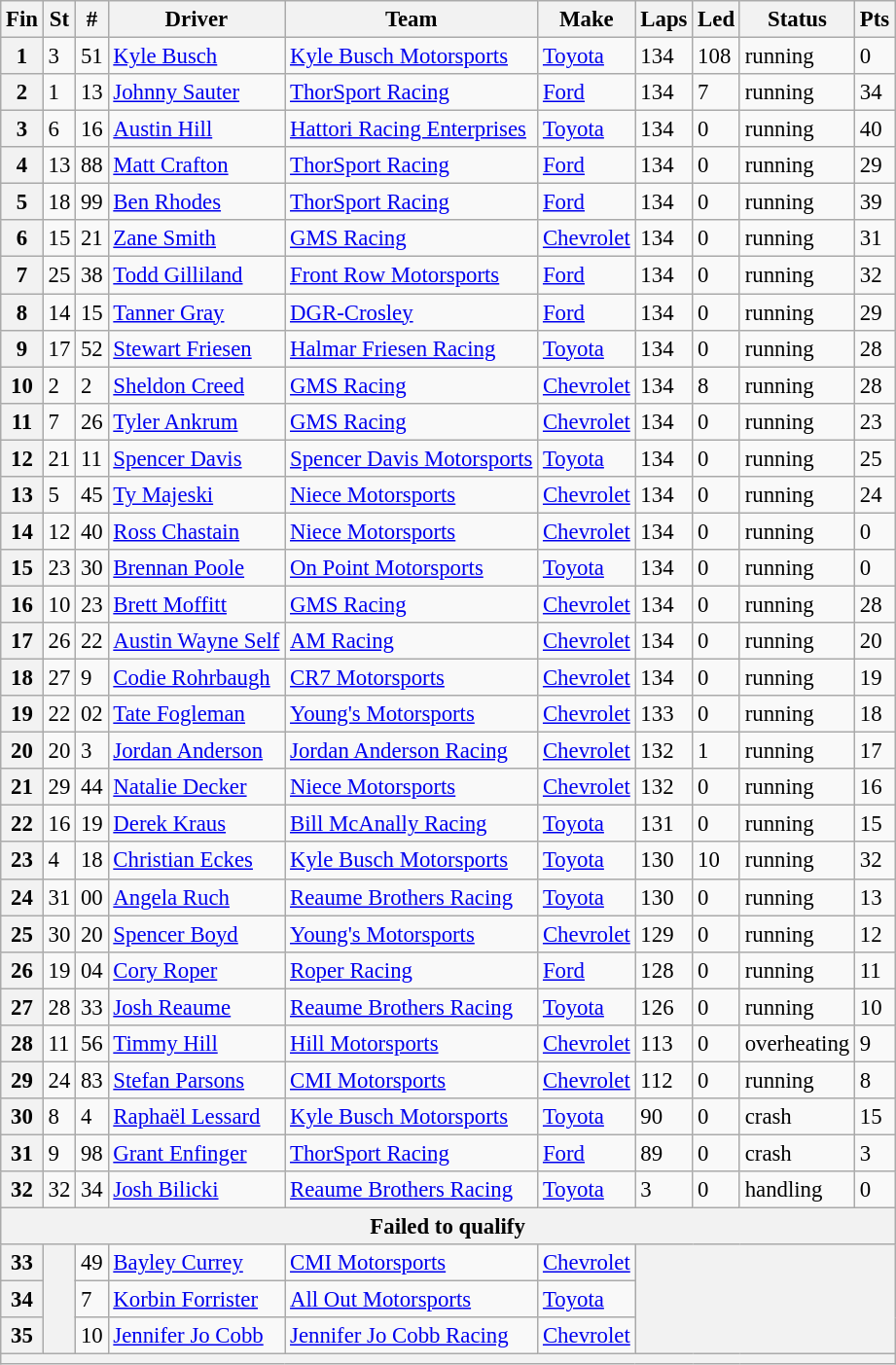<table class="wikitable" style="font-size:95%">
<tr>
<th>Fin</th>
<th>St</th>
<th>#</th>
<th>Driver</th>
<th>Team</th>
<th>Make</th>
<th>Laps</th>
<th>Led</th>
<th>Status</th>
<th>Pts</th>
</tr>
<tr>
<th>1</th>
<td>3</td>
<td>51</td>
<td><a href='#'>Kyle Busch</a></td>
<td><a href='#'>Kyle Busch Motorsports</a></td>
<td><a href='#'>Toyota</a></td>
<td>134</td>
<td>108</td>
<td>running</td>
<td>0</td>
</tr>
<tr>
<th>2</th>
<td>1</td>
<td>13</td>
<td><a href='#'>Johnny Sauter</a></td>
<td><a href='#'>ThorSport Racing</a></td>
<td><a href='#'>Ford</a></td>
<td>134</td>
<td>7</td>
<td>running</td>
<td>34</td>
</tr>
<tr>
<th>3</th>
<td>6</td>
<td>16</td>
<td><a href='#'>Austin Hill</a></td>
<td><a href='#'>Hattori Racing Enterprises</a></td>
<td><a href='#'>Toyota</a></td>
<td>134</td>
<td>0</td>
<td>running</td>
<td>40</td>
</tr>
<tr>
<th>4</th>
<td>13</td>
<td>88</td>
<td><a href='#'>Matt Crafton</a></td>
<td><a href='#'>ThorSport Racing</a></td>
<td><a href='#'>Ford</a></td>
<td>134</td>
<td>0</td>
<td>running</td>
<td>29</td>
</tr>
<tr>
<th>5</th>
<td>18</td>
<td>99</td>
<td><a href='#'>Ben Rhodes</a></td>
<td><a href='#'>ThorSport Racing</a></td>
<td><a href='#'>Ford</a></td>
<td>134</td>
<td>0</td>
<td>running</td>
<td>39</td>
</tr>
<tr>
<th>6</th>
<td>15</td>
<td>21</td>
<td><a href='#'>Zane Smith</a></td>
<td><a href='#'>GMS Racing</a></td>
<td><a href='#'>Chevrolet</a></td>
<td>134</td>
<td>0</td>
<td>running</td>
<td>31</td>
</tr>
<tr>
<th>7</th>
<td>25</td>
<td>38</td>
<td><a href='#'>Todd Gilliland</a></td>
<td><a href='#'>Front Row Motorsports</a></td>
<td><a href='#'>Ford</a></td>
<td>134</td>
<td>0</td>
<td>running</td>
<td>32</td>
</tr>
<tr>
<th>8</th>
<td>14</td>
<td>15</td>
<td><a href='#'>Tanner Gray</a></td>
<td><a href='#'>DGR-Crosley</a></td>
<td><a href='#'>Ford</a></td>
<td>134</td>
<td>0</td>
<td>running</td>
<td>29</td>
</tr>
<tr>
<th>9</th>
<td>17</td>
<td>52</td>
<td><a href='#'>Stewart Friesen</a></td>
<td><a href='#'>Halmar Friesen Racing</a></td>
<td><a href='#'>Toyota</a></td>
<td>134</td>
<td>0</td>
<td>running</td>
<td>28</td>
</tr>
<tr>
<th>10</th>
<td>2</td>
<td>2</td>
<td><a href='#'>Sheldon Creed</a></td>
<td><a href='#'>GMS Racing</a></td>
<td><a href='#'>Chevrolet</a></td>
<td>134</td>
<td>8</td>
<td>running</td>
<td>28</td>
</tr>
<tr>
<th>11</th>
<td>7</td>
<td>26</td>
<td><a href='#'>Tyler Ankrum</a></td>
<td><a href='#'>GMS Racing</a></td>
<td><a href='#'>Chevrolet</a></td>
<td>134</td>
<td>0</td>
<td>running</td>
<td>23</td>
</tr>
<tr>
<th>12</th>
<td>21</td>
<td>11</td>
<td><a href='#'>Spencer Davis</a></td>
<td><a href='#'>Spencer Davis Motorsports</a></td>
<td><a href='#'>Toyota</a></td>
<td>134</td>
<td>0</td>
<td>running</td>
<td>25</td>
</tr>
<tr>
<th>13</th>
<td>5</td>
<td>45</td>
<td><a href='#'>Ty Majeski</a></td>
<td><a href='#'>Niece Motorsports</a></td>
<td><a href='#'>Chevrolet</a></td>
<td>134</td>
<td>0</td>
<td>running</td>
<td>24</td>
</tr>
<tr>
<th>14</th>
<td>12</td>
<td>40</td>
<td><a href='#'>Ross Chastain</a></td>
<td><a href='#'>Niece Motorsports</a></td>
<td><a href='#'>Chevrolet</a></td>
<td>134</td>
<td>0</td>
<td>running</td>
<td>0</td>
</tr>
<tr>
<th>15</th>
<td>23</td>
<td>30</td>
<td><a href='#'>Brennan Poole</a></td>
<td><a href='#'>On Point Motorsports</a></td>
<td><a href='#'>Toyota</a></td>
<td>134</td>
<td>0</td>
<td>running</td>
<td>0</td>
</tr>
<tr>
<th>16</th>
<td>10</td>
<td>23</td>
<td><a href='#'>Brett Moffitt</a></td>
<td><a href='#'>GMS Racing</a></td>
<td><a href='#'>Chevrolet</a></td>
<td>134</td>
<td>0</td>
<td>running</td>
<td>28</td>
</tr>
<tr>
<th>17</th>
<td>26</td>
<td>22</td>
<td><a href='#'>Austin Wayne Self</a></td>
<td><a href='#'>AM Racing</a></td>
<td><a href='#'>Chevrolet</a></td>
<td>134</td>
<td>0</td>
<td>running</td>
<td>20</td>
</tr>
<tr>
<th>18</th>
<td>27</td>
<td>9</td>
<td><a href='#'>Codie Rohrbaugh</a></td>
<td><a href='#'>CR7 Motorsports</a></td>
<td><a href='#'>Chevrolet</a></td>
<td>134</td>
<td>0</td>
<td>running</td>
<td>19</td>
</tr>
<tr>
<th>19</th>
<td>22</td>
<td>02</td>
<td><a href='#'>Tate Fogleman</a></td>
<td><a href='#'>Young's Motorsports</a></td>
<td><a href='#'>Chevrolet</a></td>
<td>133</td>
<td>0</td>
<td>running</td>
<td>18</td>
</tr>
<tr>
<th>20</th>
<td>20</td>
<td>3</td>
<td><a href='#'>Jordan Anderson</a></td>
<td><a href='#'>Jordan Anderson Racing</a></td>
<td><a href='#'>Chevrolet</a></td>
<td>132</td>
<td>1</td>
<td>running</td>
<td>17</td>
</tr>
<tr>
<th>21</th>
<td>29</td>
<td>44</td>
<td><a href='#'>Natalie Decker</a></td>
<td><a href='#'>Niece Motorsports</a></td>
<td><a href='#'>Chevrolet</a></td>
<td>132</td>
<td>0</td>
<td>running</td>
<td>16</td>
</tr>
<tr>
<th>22</th>
<td>16</td>
<td>19</td>
<td><a href='#'>Derek Kraus</a></td>
<td><a href='#'>Bill McAnally Racing</a></td>
<td><a href='#'>Toyota</a></td>
<td>131</td>
<td>0</td>
<td>running</td>
<td>15</td>
</tr>
<tr>
<th>23</th>
<td>4</td>
<td>18</td>
<td><a href='#'>Christian Eckes</a></td>
<td><a href='#'>Kyle Busch Motorsports</a></td>
<td><a href='#'>Toyota</a></td>
<td>130</td>
<td>10</td>
<td>running</td>
<td>32</td>
</tr>
<tr>
<th>24</th>
<td>31</td>
<td>00</td>
<td><a href='#'>Angela Ruch</a></td>
<td><a href='#'>Reaume Brothers Racing</a></td>
<td><a href='#'>Toyota</a></td>
<td>130</td>
<td>0</td>
<td>running</td>
<td>13</td>
</tr>
<tr>
<th>25</th>
<td>30</td>
<td>20</td>
<td><a href='#'>Spencer Boyd</a></td>
<td><a href='#'>Young's Motorsports</a></td>
<td><a href='#'>Chevrolet</a></td>
<td>129</td>
<td>0</td>
<td>running</td>
<td>12</td>
</tr>
<tr>
<th>26</th>
<td>19</td>
<td>04</td>
<td><a href='#'>Cory Roper</a></td>
<td><a href='#'>Roper Racing</a></td>
<td><a href='#'>Ford</a></td>
<td>128</td>
<td>0</td>
<td>running</td>
<td>11</td>
</tr>
<tr>
<th>27</th>
<td>28</td>
<td>33</td>
<td><a href='#'>Josh Reaume</a></td>
<td><a href='#'>Reaume Brothers Racing</a></td>
<td><a href='#'>Toyota</a></td>
<td>126</td>
<td>0</td>
<td>running</td>
<td>10</td>
</tr>
<tr>
<th>28</th>
<td>11</td>
<td>56</td>
<td><a href='#'>Timmy Hill</a></td>
<td><a href='#'>Hill Motorsports</a></td>
<td><a href='#'>Chevrolet</a></td>
<td>113</td>
<td>0</td>
<td>overheating</td>
<td>9</td>
</tr>
<tr>
<th>29</th>
<td>24</td>
<td>83</td>
<td><a href='#'>Stefan Parsons</a></td>
<td><a href='#'>CMI Motorsports</a></td>
<td><a href='#'>Chevrolet</a></td>
<td>112</td>
<td>0</td>
<td>running</td>
<td>8</td>
</tr>
<tr>
<th>30</th>
<td>8</td>
<td>4</td>
<td><a href='#'>Raphaël Lessard</a></td>
<td><a href='#'>Kyle Busch Motorsports</a></td>
<td><a href='#'>Toyota</a></td>
<td>90</td>
<td>0</td>
<td>crash</td>
<td>15</td>
</tr>
<tr>
<th>31</th>
<td>9</td>
<td>98</td>
<td><a href='#'>Grant Enfinger</a></td>
<td><a href='#'>ThorSport Racing</a></td>
<td><a href='#'>Ford</a></td>
<td>89</td>
<td>0</td>
<td>crash</td>
<td>3</td>
</tr>
<tr>
<th>32</th>
<td>32</td>
<td>34</td>
<td><a href='#'>Josh Bilicki</a></td>
<td><a href='#'>Reaume Brothers Racing</a></td>
<td><a href='#'>Toyota</a></td>
<td>3</td>
<td>0</td>
<td>handling</td>
<td>0</td>
</tr>
<tr>
<th colspan="10">Failed to qualify</th>
</tr>
<tr>
<th>33</th>
<th rowspan="3"></th>
<td>49</td>
<td><a href='#'>Bayley Currey</a></td>
<td><a href='#'>CMI Motorsports</a></td>
<td><a href='#'>Chevrolet</a></td>
<th colspan="4" rowspan="3"></th>
</tr>
<tr>
<th>34</th>
<td>7</td>
<td><a href='#'>Korbin Forrister</a></td>
<td><a href='#'>All Out Motorsports</a></td>
<td><a href='#'>Toyota</a></td>
</tr>
<tr>
<th>35</th>
<td>10</td>
<td><a href='#'>Jennifer Jo Cobb</a></td>
<td><a href='#'>Jennifer Jo Cobb Racing</a></td>
<td><a href='#'>Chevrolet</a></td>
</tr>
<tr>
<th colspan="10"></th>
</tr>
</table>
